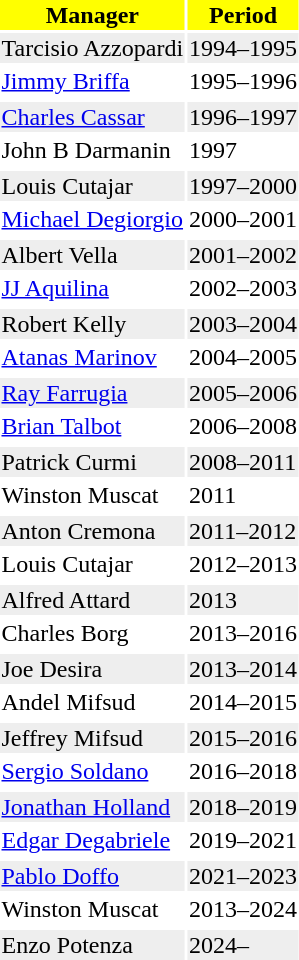<table class="toccolours">
<tr>
<th bgcolor="#ffff00">Manager</th>
<th bgcolor="#ffff00">Period</th>
</tr>
<tr bgcolor=#eeeeee>
<td> Tarcisio Azzopardi</td>
<td>1994–1995</td>
</tr>
<tr>
<td> <a href='#'>Jimmy Briffa</a></td>
<td>1995–1996</td>
</tr>
<tr>
</tr>
<tr bgcolor=#eeeeee>
<td> <a href='#'>Charles Cassar</a></td>
<td>1996–1997</td>
</tr>
<tr>
<td> John B Darmanin</td>
<td>1997</td>
</tr>
<tr>
</tr>
<tr bgcolor=#eeeeee>
<td> Louis Cutajar</td>
<td>1997–2000</td>
</tr>
<tr>
<td> <a href='#'>Michael Degiorgio</a></td>
<td>2000–2001</td>
</tr>
<tr>
</tr>
<tr bgcolor=#eeeeee>
<td> Albert Vella</td>
<td>2001–2002</td>
</tr>
<tr>
<td> <a href='#'>JJ Aquilina</a></td>
<td>2002–2003</td>
</tr>
<tr>
</tr>
<tr bgcolor=#eeeeee>
<td> Robert Kelly</td>
<td>2003–2004</td>
</tr>
<tr>
<td> <a href='#'>Atanas Marinov</a></td>
<td>2004–2005</td>
</tr>
<tr>
</tr>
<tr bgcolor=#eeeeee>
<td> <a href='#'>Ray Farrugia</a></td>
<td>2005–2006</td>
</tr>
<tr>
<td> <a href='#'>Brian Talbot</a></td>
<td>2006–2008</td>
</tr>
<tr>
</tr>
<tr bgcolor=#eeeeee>
<td> Patrick Curmi</td>
<td>2008–2011</td>
</tr>
<tr>
<td> Winston Muscat</td>
<td>2011</td>
</tr>
<tr>
</tr>
<tr bgcolor=#eeeeee>
<td> Anton Cremona</td>
<td>2011–2012</td>
</tr>
<tr>
<td> Louis Cutajar</td>
<td>2012–2013</td>
</tr>
<tr>
</tr>
<tr bgcolor=#eeeeee>
<td> Alfred Attard</td>
<td>2013</td>
</tr>
<tr>
<td> Charles Borg</td>
<td>2013–2016</td>
</tr>
<tr>
</tr>
<tr bgcolor=#eeeeee>
<td> Joe Desira</td>
<td>2013–2014</td>
</tr>
<tr>
<td> Andel Mifsud</td>
<td>2014–2015</td>
</tr>
<tr>
</tr>
<tr bgcolor=#eeeeee>
<td> Jeffrey Mifsud</td>
<td>2015–2016</td>
</tr>
<tr>
<td> <a href='#'>Sergio Soldano</a></td>
<td>2016–2018</td>
</tr>
<tr>
</tr>
<tr bgcolor=#eeeeee>
<td> <a href='#'>Jonathan Holland</a></td>
<td>2018–2019</td>
</tr>
<tr>
<td> <a href='#'>Edgar Degabriele</a></td>
<td>2019–2021</td>
</tr>
<tr>
</tr>
<tr bgcolor=#eeeeee>
<td> <a href='#'>Pablo Doffo</a></td>
<td>2021–2023</td>
</tr>
<tr>
<td> Winston Muscat</td>
<td>2013–2024</td>
</tr>
<tr>
</tr>
<tr bgcolor=#eeeeee>
<td> Enzo Potenza</td>
<td>2024–</td>
</tr>
</table>
